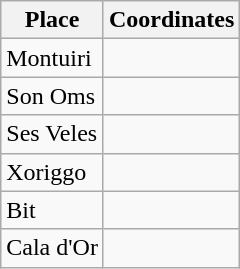<table class="wikitable sortable">
<tr>
<th>Place</th>
<th>Coordinates</th>
</tr>
<tr>
<td>Montuiri</td>
<td></td>
</tr>
<tr>
<td>Son Oms</td>
<td></td>
</tr>
<tr>
<td>Ses Veles</td>
<td></td>
</tr>
<tr>
<td>Xoriggo</td>
<td></td>
</tr>
<tr>
<td>Bit</td>
<td></td>
</tr>
<tr>
<td>Cala d'Or</td>
<td></td>
</tr>
</table>
